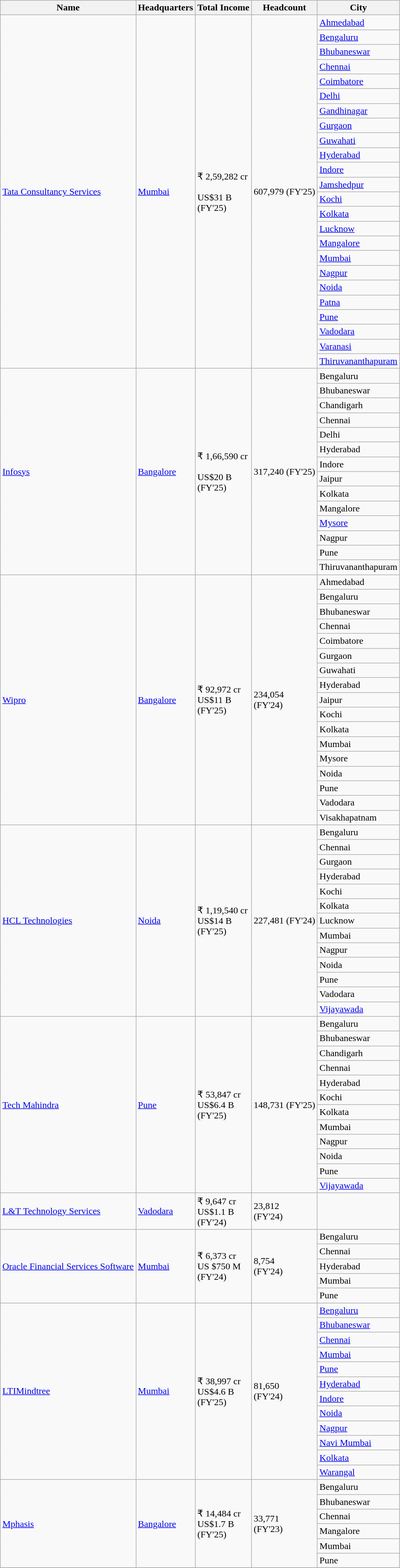<table class="wikitable sortable">
<tr>
<th>Name</th>
<th>Headquarters</th>
<th>Total Income</th>
<th>Headcount</th>
<th>City</th>
</tr>
<tr>
<td rowspan="24"><a href='#'>Tata Consultancy Services</a></td>
<td rowspan="24"><a href='#'>Mumbai</a></td>
<td rowspan="24">₹ 2,59,282 cr<br><br> US$31 B<br> (FY'25)</td>
<td rowspan="24">607,979 (FY'25)</td>
<td><a href='#'>Ahmedabad</a></td>
</tr>
<tr>
<td><a href='#'>Bengaluru</a></td>
</tr>
<tr>
<td><a href='#'>Bhubaneswar</a></td>
</tr>
<tr>
<td><a href='#'>Chennai</a></td>
</tr>
<tr>
<td><a href='#'>Coimbatore</a></td>
</tr>
<tr>
<td><a href='#'>Delhi</a></td>
</tr>
<tr>
<td><a href='#'>Gandhinagar</a></td>
</tr>
<tr>
<td><a href='#'>Gurgaon</a></td>
</tr>
<tr>
<td><a href='#'>Guwahati</a></td>
</tr>
<tr>
<td><a href='#'>Hyderabad</a></td>
</tr>
<tr>
<td><a href='#'>Indore</a></td>
</tr>
<tr>
<td><a href='#'>Jamshedpur</a></td>
</tr>
<tr>
<td><a href='#'>Kochi</a></td>
</tr>
<tr>
<td><a href='#'>Kolkata</a></td>
</tr>
<tr>
<td><a href='#'>Lucknow</a></td>
</tr>
<tr>
<td><a href='#'>Mangalore</a></td>
</tr>
<tr>
<td><a href='#'>Mumbai</a></td>
</tr>
<tr>
<td><a href='#'>Nagpur</a></td>
</tr>
<tr>
<td><a href='#'>Noida</a></td>
</tr>
<tr>
<td><a href='#'>Patna</a></td>
</tr>
<tr>
<td><a href='#'>Pune</a></td>
</tr>
<tr>
<td><a href='#'>Vadodara</a></td>
</tr>
<tr>
<td><a href='#'>Varanasi</a></td>
</tr>
<tr>
<td><a href='#'>Thiruvananthapuram</a></td>
</tr>
<tr>
<td rowspan="14"><a href='#'>Infosys</a></td>
<td rowspan="14"><a href='#'>Bangalore</a></td>
<td rowspan="14">₹ 1,66,590 cr<br><br> US$20 B <br> (FY'25)</td>
<td rowspan="14">317,240 (FY'25)</td>
<td>Bengaluru</td>
</tr>
<tr>
<td>Bhubaneswar</td>
</tr>
<tr>
<td>Chandigarh</td>
</tr>
<tr>
<td>Chennai</td>
</tr>
<tr>
<td>Delhi</td>
</tr>
<tr>
<td>Hyderabad</td>
</tr>
<tr>
<td>Indore</td>
</tr>
<tr>
<td>Jaipur</td>
</tr>
<tr>
<td>Kolkata</td>
</tr>
<tr>
<td>Mangalore</td>
</tr>
<tr>
<td><a href='#'>Mysore</a></td>
</tr>
<tr>
<td>Nagpur</td>
</tr>
<tr>
<td>Pune</td>
</tr>
<tr>
<td>Thiruvananthapuram</td>
</tr>
<tr>
<td rowspan="17"><a href='#'>Wipro</a></td>
<td rowspan="17"><a href='#'>Bangalore</a></td>
<td rowspan="17">₹ 92,972 cr<br> US$11 B <br> (FY'25)</td>
<td rowspan="17">234,054<br>(FY'24)</td>
<td>Ahmedabad</td>
</tr>
<tr>
<td>Bengaluru</td>
</tr>
<tr>
<td>Bhubaneswar</td>
</tr>
<tr>
<td>Chennai</td>
</tr>
<tr>
<td>Coimbatore</td>
</tr>
<tr>
<td>Gurgaon</td>
</tr>
<tr>
<td>Guwahati</td>
</tr>
<tr>
<td>Hyderabad</td>
</tr>
<tr>
<td>Jaipur</td>
</tr>
<tr>
<td>Kochi</td>
</tr>
<tr>
<td>Kolkata</td>
</tr>
<tr>
<td>Mumbai</td>
</tr>
<tr>
<td>Mysore</td>
</tr>
<tr>
<td>Noida</td>
</tr>
<tr>
<td>Pune</td>
</tr>
<tr>
<td>Vadodara</td>
</tr>
<tr>
<td>Visakhapatnam</td>
</tr>
<tr>
<td rowspan="13"><a href='#'>HCL Technologies</a></td>
<td rowspan="13"><a href='#'>Noida</a></td>
<td rowspan="13">₹ 1,19,540 cr<br> US$14 B <br> (FY'25)</td>
<td rowspan="13">227,481 (FY'24)</td>
<td>Bengaluru</td>
</tr>
<tr>
<td>Chennai</td>
</tr>
<tr>
<td>Gurgaon</td>
</tr>
<tr>
<td>Hyderabad</td>
</tr>
<tr>
<td>Kochi</td>
</tr>
<tr>
<td>Kolkata</td>
</tr>
<tr>
<td>Lucknow</td>
</tr>
<tr>
<td>Mumbai</td>
</tr>
<tr>
<td>Nagpur</td>
</tr>
<tr>
<td>Noida</td>
</tr>
<tr>
<td>Pune</td>
</tr>
<tr>
<td>Vadodara</td>
</tr>
<tr>
<td><a href='#'>Vijayawada</a></td>
</tr>
<tr>
<td rowspan="12"><a href='#'>Tech Mahindra</a></td>
<td rowspan="12"><a href='#'>Pune</a></td>
<td rowspan="12">₹ 53,847 cr <br> US$6.4 B <br> (FY'25)</td>
<td rowspan="12">148,731 (FY'25)</td>
<td>Bengaluru</td>
</tr>
<tr>
<td>Bhubaneswar</td>
</tr>
<tr>
<td>Chandigarh</td>
</tr>
<tr>
<td>Chennai</td>
</tr>
<tr>
<td>Hyderabad</td>
</tr>
<tr>
<td>Kochi</td>
</tr>
<tr>
<td>Kolkata</td>
</tr>
<tr>
<td>Mumbai</td>
</tr>
<tr>
<td>Nagpur</td>
</tr>
<tr>
<td>Noida</td>
</tr>
<tr>
<td>Pune</td>
</tr>
<tr>
<td><a href='#'>Vijayawada</a></td>
</tr>
<tr>
<td><a href='#'>L&T Technology Services</a></td>
<td><a href='#'>Vadodara</a></td>
<td>₹ 9,647 cr <br> US$1.1 B <br> (FY'24)</td>
<td>23,812<br>(FY'24)</td>
<td></td>
</tr>
<tr>
<td rowspan="5"><a href='#'>Oracle Financial Services Software</a></td>
<td rowspan="5"><a href='#'>Mumbai</a></td>
<td rowspan="5">₹ 6,373 cr <br> US $750 M <br> (FY'24)</td>
<td rowspan="5">8,754<br>(FY'24)</td>
<td>Bengaluru</td>
</tr>
<tr>
<td>Chennai</td>
</tr>
<tr>
<td>Hyderabad</td>
</tr>
<tr>
<td>Mumbai</td>
</tr>
<tr>
<td>Pune</td>
</tr>
<tr>
<td rowspan="12"><a href='#'>LTIMindtree</a></td>
<td rowspan="12"><a href='#'>Mumbai</a></td>
<td rowspan="12">₹ 38,997 cr <br> US$4.6 B<br> (FY'25)</td>
<td rowspan="12">81,650<br>(FY'24)</td>
<td><a href='#'>Bengaluru</a></td>
</tr>
<tr>
<td><a href='#'>Bhubaneswar</a></td>
</tr>
<tr>
<td><a href='#'>Chennai</a></td>
</tr>
<tr>
<td><a href='#'>Mumbai</a></td>
</tr>
<tr>
<td><a href='#'>Pune</a></td>
</tr>
<tr>
<td><a href='#'>Hyderabad</a></td>
</tr>
<tr>
<td><a href='#'>Indore</a></td>
</tr>
<tr>
<td><a href='#'>Noida</a></td>
</tr>
<tr>
<td><a href='#'>Nagpur</a></td>
</tr>
<tr>
<td><a href='#'>Navi Mumbai</a></td>
</tr>
<tr>
<td><a href='#'>Kolkata</a></td>
</tr>
<tr>
<td><a href='#'>Warangal</a></td>
</tr>
<tr>
<td rowspan="6"><a href='#'>Mphasis</a></td>
<td rowspan="6"><a href='#'>Bangalore</a></td>
<td rowspan="6">₹ 14,484 cr <br> US$1.7 B<br> (FY'25)</td>
<td rowspan="6">33,771<br>(FY'23)</td>
<td>Bengaluru</td>
</tr>
<tr>
<td>Bhubaneswar</td>
</tr>
<tr>
<td>Chennai</td>
</tr>
<tr>
<td>Mangalore</td>
</tr>
<tr>
<td>Mumbai</td>
</tr>
<tr>
<td>Pune</td>
</tr>
<tr>
</tr>
</table>
